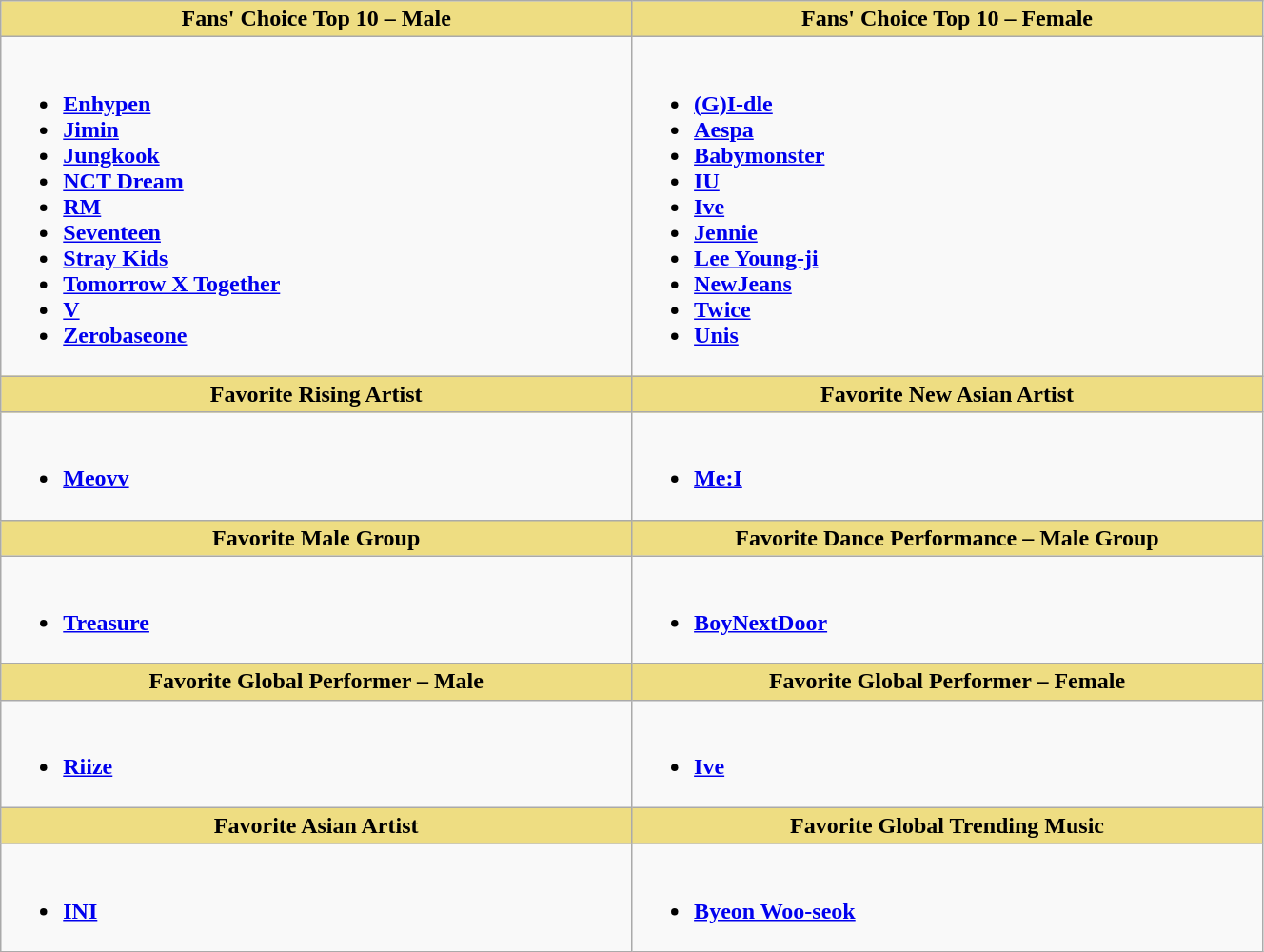<table class="wikitable" style="width:70%">
<tr>
<th scope="col" style="background-color:#EEDD82; width:35%">Fans' Choice Top 10 – Male</th>
<th scope="col" style="background-color:#EEDD82; width:35%">Fans' Choice Top 10 – Female</th>
</tr>
<tr>
<td style="vertical-align:top"><br><ul><li><strong><a href='#'>Enhypen</a></strong></li><li><strong><a href='#'>Jimin</a></strong></li><li><strong><a href='#'>Jungkook</a></strong></li><li><strong><a href='#'>NCT Dream</a></strong></li><li><strong><a href='#'>RM</a></strong></li><li><strong><a href='#'>Seventeen</a></strong></li><li><strong><a href='#'>Stray Kids</a></strong></li><li><strong><a href='#'>Tomorrow X Together</a></strong></li><li><strong><a href='#'>V</a></strong></li><li><strong><a href='#'>Zerobaseone</a></strong></li></ul></td>
<td style="vertical-align:top"><br><ul><li><strong><a href='#'>(G)I-dle</a></strong></li><li><strong><a href='#'>Aespa</a></strong></li><li><strong><a href='#'>Babymonster</a></strong></li><li><strong><a href='#'>IU</a></strong></li><li><strong><a href='#'>Ive</a></strong></li><li><strong><a href='#'>Jennie</a></strong></li><li><strong><a href='#'>Lee Young-ji</a></strong></li><li><strong><a href='#'>NewJeans</a></strong></li><li><strong><a href='#'>Twice</a></strong></li><li><strong><a href='#'>Unis</a></strong></li></ul></td>
</tr>
<tr>
<th scope="col" style="background-color:#EEDD82; width:35%">Favorite Rising Artist</th>
<th scope="col" style="background-color:#EEDD82; width:35%">Favorite New Asian Artist</th>
</tr>
<tr>
<td style="vertical-align:top"><br><ul><li><strong><a href='#'>Meovv</a></strong></li></ul></td>
<td style="vertical-align:top"><br><ul><li><strong><a href='#'>Me:I</a></strong></li></ul></td>
</tr>
<tr>
<th scope="col" style="background-color:#EEDD82; width:35%">Favorite Male Group</th>
<th scope="col" style="background-color:#EEDD82; width:35%">Favorite Dance Performance – Male Group</th>
</tr>
<tr>
<td style="vertical-align:top"><br><ul><li><strong><a href='#'>Treasure</a></strong></li></ul></td>
<td style="vertical-align:top"><br><ul><li><strong><a href='#'>BoyNextDoor</a></strong></li></ul></td>
</tr>
<tr>
<th scope="col" style="background-color:#EEDD82; width:35%">Favorite Global Performer – Male</th>
<th scope="col" style="background-color:#EEDD82; width:35%">Favorite Global Performer – Female</th>
</tr>
<tr>
<td style="vertical-align:top"><br><ul><li><strong><a href='#'>Riize</a></strong></li></ul></td>
<td style="vertical-align:top"><br><ul><li><strong><a href='#'>Ive</a></strong></li></ul></td>
</tr>
<tr>
<th scope="col" style="background-color:#EEDD82; width:35%">Favorite Asian Artist</th>
<th scope="col" style="background-color:#EEDD82; width:35%">Favorite Global Trending Music</th>
</tr>
<tr>
<td style="vertical-align:top"><br><ul><li><strong><a href='#'>INI</a></strong></li></ul></td>
<td style="vertical-align:top"><br><ul><li><strong><a href='#'>Byeon Woo-seok</a></strong></li></ul></td>
</tr>
</table>
